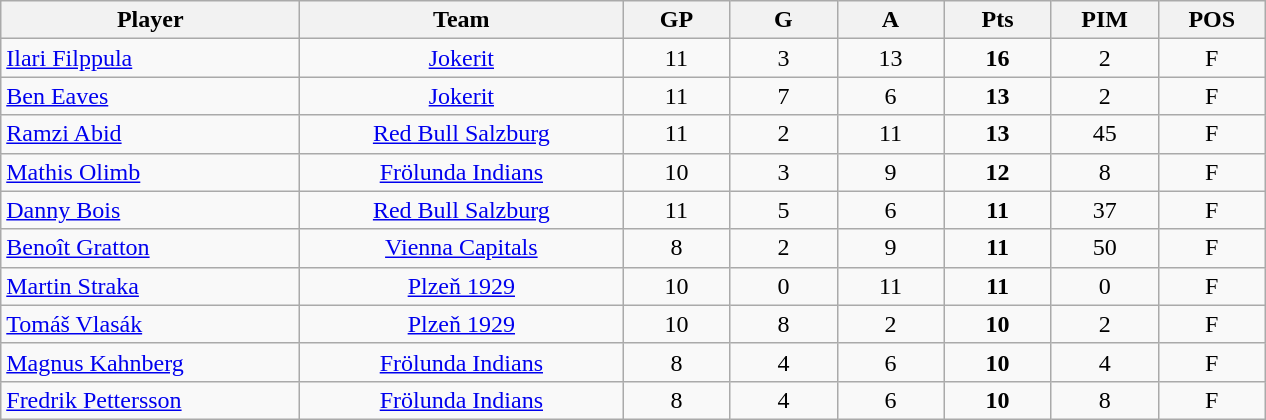<table class="wikitable sortable" style="text-align:center;">
<tr>
<th style="width: 12em;">Player</th>
<th style="width: 13em;">Team</th>
<th style="width: 4em;">GP</th>
<th style="width: 4em;">G</th>
<th style="width: 4em;">A</th>
<th style="width: 4em;">Pts</th>
<th style="width: 4em;">PIM</th>
<th style="width: 4em;">POS</th>
</tr>
<tr>
<td style="text-align:left;"> <a href='#'>Ilari Filppula</a></td>
<td><a href='#'>Jokerit</a></td>
<td>11</td>
<td>3</td>
<td>13</td>
<td><strong>16</strong></td>
<td>2</td>
<td>F</td>
</tr>
<tr>
<td style="text-align:left;"> <a href='#'>Ben Eaves</a></td>
<td><a href='#'>Jokerit</a></td>
<td>11</td>
<td>7</td>
<td>6</td>
<td><strong>13</strong></td>
<td>2</td>
<td>F</td>
</tr>
<tr>
<td style="text-align:left;"> <a href='#'>Ramzi Abid</a></td>
<td><a href='#'>Red Bull Salzburg</a></td>
<td>11</td>
<td>2</td>
<td>11</td>
<td><strong>13</strong></td>
<td>45</td>
<td>F</td>
</tr>
<tr>
<td style="text-align:left;"> <a href='#'>Mathis Olimb</a></td>
<td><a href='#'>Frölunda Indians</a></td>
<td>10</td>
<td>3</td>
<td>9</td>
<td><strong>12</strong></td>
<td>8</td>
<td>F</td>
</tr>
<tr>
<td style="text-align:left;"> <a href='#'>Danny Bois</a></td>
<td><a href='#'>Red Bull Salzburg</a></td>
<td>11</td>
<td>5</td>
<td>6</td>
<td><strong>11</strong></td>
<td>37</td>
<td>F</td>
</tr>
<tr>
<td style="text-align:left;"> <a href='#'>Benoît Gratton</a></td>
<td><a href='#'>Vienna Capitals</a></td>
<td>8</td>
<td>2</td>
<td>9</td>
<td><strong>11</strong></td>
<td>50</td>
<td>F</td>
</tr>
<tr>
<td style="text-align:left;"> <a href='#'>Martin Straka</a></td>
<td><a href='#'>Plzeň 1929</a></td>
<td>10</td>
<td>0</td>
<td>11</td>
<td><strong>11</strong></td>
<td>0</td>
<td>F</td>
</tr>
<tr>
<td style="text-align:left;"> <a href='#'>Tomáš Vlasák</a></td>
<td><a href='#'>Plzeň 1929</a></td>
<td>10</td>
<td>8</td>
<td>2</td>
<td><strong>10</strong></td>
<td>2</td>
<td>F</td>
</tr>
<tr>
<td style="text-align:left;"> <a href='#'>Magnus Kahnberg</a></td>
<td><a href='#'>Frölunda Indians</a></td>
<td>8</td>
<td>4</td>
<td>6</td>
<td><strong>10</strong></td>
<td>4</td>
<td>F</td>
</tr>
<tr>
<td style="text-align:left;"> <a href='#'>Fredrik Pettersson</a></td>
<td><a href='#'>Frölunda Indians</a></td>
<td>8</td>
<td>4</td>
<td>6</td>
<td><strong>10</strong></td>
<td>8</td>
<td>F</td>
</tr>
</table>
